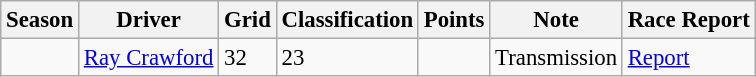<table class="wikitable" style="font-size: 95%;">
<tr>
<th>Season</th>
<th>Driver</th>
<th>Grid</th>
<th>Classification</th>
<th>Points</th>
<th>Note</th>
<th>Race Report</th>
</tr>
<tr>
<td></td>
<td><a href='#'>Ray Crawford</a></td>
<td>32</td>
<td>23</td>
<td></td>
<td>Transmission</td>
<td><a href='#'>Report</a></td>
</tr>
</table>
